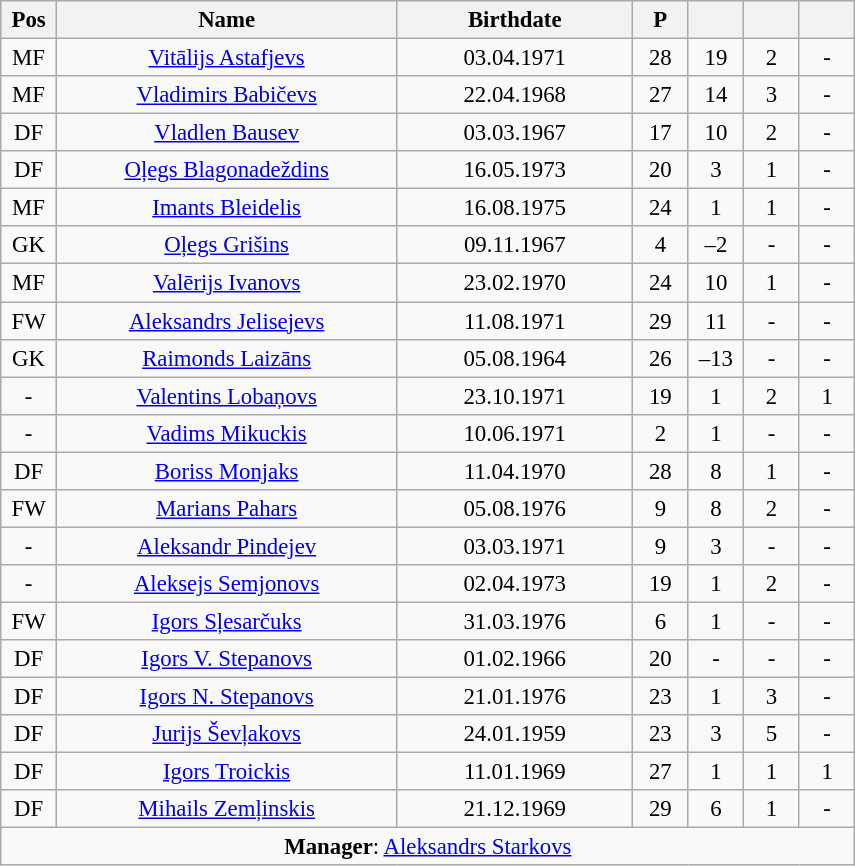<table class="wikitable" style="font-size:95%; text-align:center;">
<tr bgcolor="#efefef">
<th width="30">Pos</th>
<th width="220">Name</th>
<th width="150">Birthdate</th>
<th width="30">P</th>
<th width="30"></th>
<th width="30"></th>
<th width="30"></th>
</tr>
<tr>
<td>MF</td>
<td> <a href='#'>Vitālijs Astafjevs</a></td>
<td>03.04.1971</td>
<td>28</td>
<td>19</td>
<td>2</td>
<td>-</td>
</tr>
<tr>
<td>MF</td>
<td> <a href='#'>Vladimirs Babičevs</a></td>
<td>22.04.1968</td>
<td>27</td>
<td>14</td>
<td>3</td>
<td>-</td>
</tr>
<tr>
<td>DF</td>
<td> <a href='#'>Vladlen Bausev</a></td>
<td>03.03.1967</td>
<td>17</td>
<td>10</td>
<td>2</td>
<td>-</td>
</tr>
<tr>
<td>DF</td>
<td> <a href='#'>Oļegs Blagonadeždins</a></td>
<td>16.05.1973</td>
<td>20</td>
<td>3</td>
<td>1</td>
<td>-</td>
</tr>
<tr>
<td>MF</td>
<td> <a href='#'>Imants Bleidelis</a></td>
<td>16.08.1975</td>
<td>24</td>
<td>1</td>
<td>1</td>
<td>-</td>
</tr>
<tr>
<td>GK</td>
<td> <a href='#'>Oļegs Grišins</a></td>
<td>09.11.1967</td>
<td>4</td>
<td>–2</td>
<td>-</td>
<td>-</td>
</tr>
<tr>
<td>MF</td>
<td> <a href='#'>Valērijs Ivanovs</a></td>
<td>23.02.1970</td>
<td>24</td>
<td>10</td>
<td>1</td>
<td>-</td>
</tr>
<tr>
<td>FW</td>
<td> <a href='#'>Aleksandrs Jelisejevs</a></td>
<td>11.08.1971</td>
<td>29</td>
<td>11</td>
<td>-</td>
<td>-</td>
</tr>
<tr>
<td>GK</td>
<td> <a href='#'>Raimonds Laizāns</a></td>
<td>05.08.1964</td>
<td>26</td>
<td>–13</td>
<td>-</td>
<td>-</td>
</tr>
<tr>
<td>-</td>
<td> <a href='#'>Valentins Lobaņovs</a></td>
<td>23.10.1971</td>
<td>19</td>
<td>1</td>
<td>2</td>
<td>1</td>
</tr>
<tr>
<td>-</td>
<td> <a href='#'>Vadims Mikuckis</a></td>
<td>10.06.1971</td>
<td>2</td>
<td>1</td>
<td>-</td>
<td>-</td>
</tr>
<tr>
<td>DF</td>
<td> <a href='#'>Boriss Monjaks</a></td>
<td>11.04.1970</td>
<td>28</td>
<td>8</td>
<td>1</td>
<td>-</td>
</tr>
<tr>
<td>FW</td>
<td> <a href='#'>Marians Pahars</a></td>
<td>05.08.1976</td>
<td>9</td>
<td>8</td>
<td>2</td>
<td>-</td>
</tr>
<tr>
<td>-</td>
<td> <a href='#'>Aleksandr Pindejev</a></td>
<td>03.03.1971</td>
<td>9</td>
<td>3</td>
<td>-</td>
<td>-</td>
</tr>
<tr>
<td>-</td>
<td> <a href='#'>Aleksejs Semjonovs</a></td>
<td>02.04.1973</td>
<td>19</td>
<td>1</td>
<td>2</td>
<td>-</td>
</tr>
<tr>
<td>FW</td>
<td> <a href='#'>Igors Sļesarčuks</a></td>
<td>31.03.1976</td>
<td>6</td>
<td>1</td>
<td>-</td>
<td>-</td>
</tr>
<tr>
<td>DF</td>
<td> <a href='#'>Igors V. Stepanovs</a></td>
<td>01.02.1966</td>
<td>20</td>
<td>-</td>
<td>-</td>
<td>-</td>
</tr>
<tr>
<td>DF</td>
<td> <a href='#'>Igors N. Stepanovs</a></td>
<td>21.01.1976</td>
<td>23</td>
<td>1</td>
<td>3</td>
<td>-</td>
</tr>
<tr>
<td>DF</td>
<td> <a href='#'>Jurijs Ševļakovs</a></td>
<td>24.01.1959</td>
<td>23</td>
<td>3</td>
<td>5</td>
<td>-</td>
</tr>
<tr>
<td>DF</td>
<td> <a href='#'>Igors Troickis</a></td>
<td>11.01.1969</td>
<td>27</td>
<td>1</td>
<td>1</td>
<td>1</td>
</tr>
<tr>
<td>DF</td>
<td> <a href='#'>Mihails Zemļinskis</a></td>
<td>21.12.1969</td>
<td>29</td>
<td>6</td>
<td>1</td>
<td>-</td>
</tr>
<tr>
<td colspan=7 align=center><strong>Manager</strong>:  <a href='#'>Aleksandrs Starkovs</a></td>
</tr>
</table>
